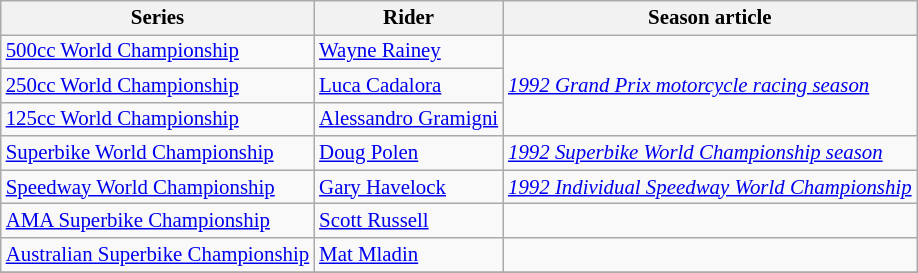<table class="wikitable" style="font-size: 87%;">
<tr>
<th>Series</th>
<th>Rider</th>
<th>Season article</th>
</tr>
<tr>
<td><a href='#'>500cc World Championship</a></td>
<td> <a href='#'>Wayne Rainey</a></td>
<td rowspan=3><em><a href='#'>1992 Grand Prix motorcycle racing season</a></em></td>
</tr>
<tr>
<td><a href='#'>250cc World Championship</a></td>
<td> <a href='#'>Luca Cadalora</a></td>
</tr>
<tr>
<td><a href='#'>125cc World Championship</a></td>
<td> <a href='#'>Alessandro Gramigni</a></td>
</tr>
<tr>
<td><a href='#'>Superbike World Championship</a></td>
<td> <a href='#'>Doug Polen</a></td>
<td><em><a href='#'>1992 Superbike World Championship season</a></em></td>
</tr>
<tr>
<td><a href='#'>Speedway World Championship</a></td>
<td> <a href='#'>Gary Havelock</a></td>
<td><em><a href='#'>1992 Individual Speedway World Championship</a></em></td>
</tr>
<tr>
<td><a href='#'>AMA Superbike Championship</a></td>
<td> <a href='#'>Scott Russell</a></td>
<td></td>
</tr>
<tr>
<td><a href='#'>Australian Superbike Championship</a></td>
<td> <a href='#'>Mat Mladin</a></td>
<td></td>
</tr>
<tr>
</tr>
</table>
